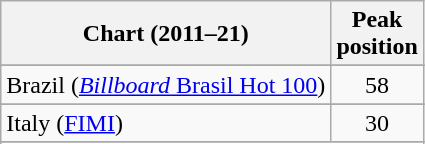<table class="wikitable sortable">
<tr>
<th>Chart (2011–21)</th>
<th>Peak<br>position</th>
</tr>
<tr>
</tr>
<tr>
</tr>
<tr>
</tr>
<tr>
<td>Brazil (<a href='#'><em>Billboard</em> Brasil Hot 100</a>)</td>
<td style="text-align:center;">58</td>
</tr>
<tr>
</tr>
<tr>
</tr>
<tr>
</tr>
<tr>
</tr>
<tr>
</tr>
<tr>
</tr>
<tr>
<td>Italy (<a href='#'>FIMI</a>)</td>
<td style="text-align:center;">30</td>
</tr>
<tr>
</tr>
<tr>
</tr>
<tr>
</tr>
<tr>
</tr>
<tr>
</tr>
<tr>
</tr>
<tr>
</tr>
<tr>
</tr>
<tr>
</tr>
<tr>
</tr>
<tr>
</tr>
</table>
